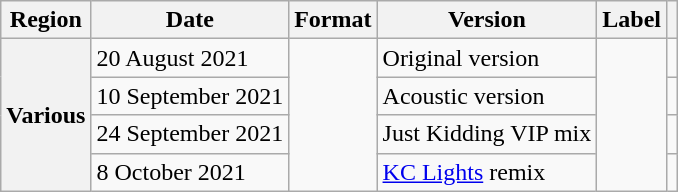<table class="wikitable plainrowheaders">
<tr>
<th scope="col">Region</th>
<th scope="col">Date</th>
<th scope="col">Format</th>
<th scope="col">Version</th>
<th scope="col">Label</th>
<th scope="col"></th>
</tr>
<tr>
<th scope="row" rowspan="4">Various</th>
<td>20 August 2021</td>
<td rowspan="4"></td>
<td>Original version</td>
<td rowspan="4"></td>
<td></td>
</tr>
<tr>
<td>10 September 2021</td>
<td>Acoustic version</td>
<td></td>
</tr>
<tr>
<td>24 September 2021</td>
<td>Just Kidding VIP mix</td>
<td></td>
</tr>
<tr>
<td>8 October 2021</td>
<td><a href='#'>KC Lights</a> remix</td>
<td></td>
</tr>
</table>
